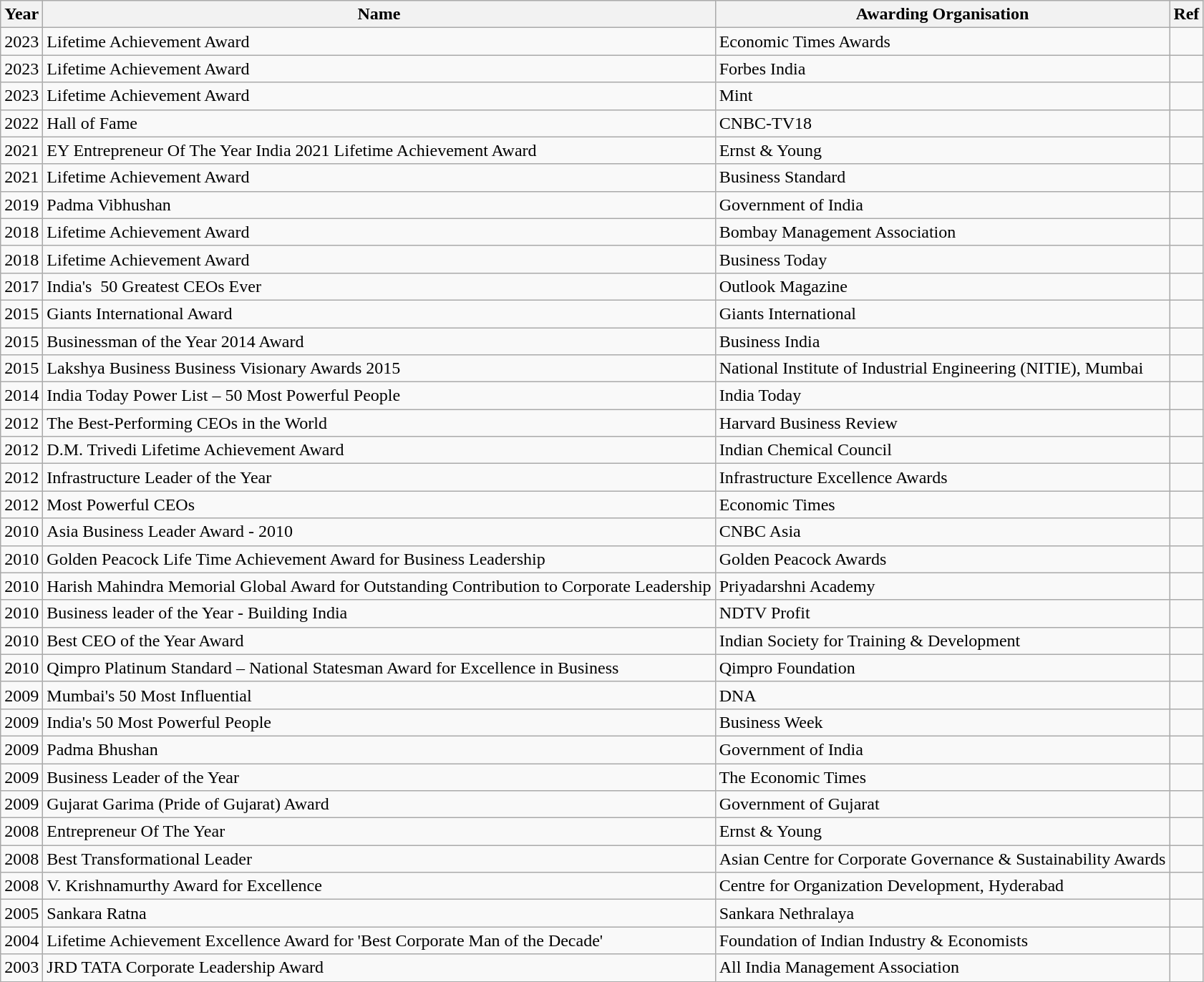<table class="wikitable">
<tr>
<th>Year</th>
<th>Name</th>
<th>Awarding Organisation</th>
<th>Ref</th>
</tr>
<tr>
<td>2023</td>
<td>Lifetime Achievement Award</td>
<td>Economic Times Awards</td>
<td></td>
</tr>
<tr>
<td>2023</td>
<td>Lifetime Achievement Award</td>
<td>Forbes India</td>
<td></td>
</tr>
<tr>
<td>2023</td>
<td>Lifetime Achievement Award</td>
<td>Mint</td>
<td></td>
</tr>
<tr>
<td>2022</td>
<td>Hall of Fame</td>
<td>CNBC-TV18</td>
<td></td>
</tr>
<tr>
<td>2021</td>
<td>EY Entrepreneur Of The Year India 2021 Lifetime Achievement Award</td>
<td>Ernst & Young</td>
<td></td>
</tr>
<tr>
<td>2021</td>
<td>Lifetime Achievement Award</td>
<td>Business Standard</td>
<td></td>
</tr>
<tr>
<td>2019</td>
<td>Padma Vibhushan</td>
<td>Government of India</td>
<td></td>
</tr>
<tr>
<td>2018</td>
<td>Lifetime Achievement  Award</td>
<td>Bombay Management Association</td>
<td></td>
</tr>
<tr>
<td>2018</td>
<td>Lifetime Achievement Award</td>
<td>Business Today</td>
<td></td>
</tr>
<tr>
<td>2017</td>
<td>India's  50 Greatest CEOs Ever</td>
<td>Outlook Magazine</td>
<td></td>
</tr>
<tr>
<td>2015</td>
<td>Giants International Award</td>
<td>Giants International</td>
<td></td>
</tr>
<tr>
<td>2015</td>
<td>Businessman of the Year 2014 Award</td>
<td>Business India</td>
<td></td>
</tr>
<tr>
<td>2015</td>
<td>Lakshya Business Business Visionary Awards 2015</td>
<td>National Institute of Industrial Engineering (NITIE), Mumbai</td>
<td></td>
</tr>
<tr>
<td>2014</td>
<td>India Today Power List – 50 Most Powerful People</td>
<td>India Today</td>
<td></td>
</tr>
<tr>
<td>2012</td>
<td>The Best-Performing CEOs in the World</td>
<td>Harvard Business Review</td>
<td></td>
</tr>
<tr>
<td>2012</td>
<td>D.M. Trivedi Lifetime Achievement Award</td>
<td>Indian Chemical Council</td>
<td></td>
</tr>
<tr>
<td>2012</td>
<td>Infrastructure Leader of the Year</td>
<td>Infrastructure Excellence Awards</td>
<td></td>
</tr>
<tr>
<td>2012</td>
<td>Most Powerful CEOs</td>
<td>Economic Times</td>
<td></td>
</tr>
<tr>
<td>2010</td>
<td>Asia Business Leader Award - 2010</td>
<td>CNBC Asia</td>
<td></td>
</tr>
<tr>
<td>2010</td>
<td>Golden Peacock Life Time Achievement Award for Business Leadership</td>
<td>Golden Peacock Awards</td>
<td></td>
</tr>
<tr>
<td>2010</td>
<td>Harish Mahindra Memorial Global Award for Outstanding Contribution to Corporate Leadership</td>
<td>Priyadarshni Academy</td>
<td></td>
</tr>
<tr>
<td>2010</td>
<td>Business leader of the Year - Building India</td>
<td>NDTV Profit</td>
<td></td>
</tr>
<tr>
<td>2010</td>
<td>Best CEO of the Year Award</td>
<td>Indian Society for Training & Development</td>
<td></td>
</tr>
<tr>
<td>2010</td>
<td>Qimpro Platinum Standard – National Statesman Award for Excellence in Business</td>
<td>Qimpro Foundation</td>
<td></td>
</tr>
<tr>
<td>2009</td>
<td>Mumbai's 50 Most Influential</td>
<td>DNA</td>
<td></td>
</tr>
<tr>
<td>2009</td>
<td>India's 50 Most Powerful People</td>
<td>Business Week</td>
<td></td>
</tr>
<tr>
<td>2009</td>
<td>Padma Bhushan</td>
<td>Government of India</td>
<td></td>
</tr>
<tr>
<td>2009</td>
<td>Business Leader of the Year</td>
<td>The Economic Times</td>
<td></td>
</tr>
<tr>
<td>2009</td>
<td>Gujarat Garima (Pride of Gujarat) Award</td>
<td>Government of Gujarat</td>
<td></td>
</tr>
<tr>
<td>2008</td>
<td>Entrepreneur Of The Year</td>
<td>Ernst & Young</td>
<td></td>
</tr>
<tr>
<td>2008</td>
<td>Best Transformational Leader</td>
<td>Asian Centre for Corporate Governance & Sustainability Awards</td>
<td></td>
</tr>
<tr>
<td>2008</td>
<td>V. Krishnamurthy Award for Excellence</td>
<td>Centre for Organization Development, Hyderabad</td>
<td></td>
</tr>
<tr>
<td>2005</td>
<td>Sankara Ratna</td>
<td>Sankara Nethralaya</td>
<td></td>
</tr>
<tr>
<td>2004</td>
<td>Lifetime Achievement Excellence Award for 'Best Corporate Man of the Decade'</td>
<td>Foundation of Indian Industry & Economists</td>
<td></td>
</tr>
<tr>
<td>2003</td>
<td>JRD TATA Corporate Leadership Award</td>
<td>All India Management Association</td>
<td></td>
</tr>
</table>
